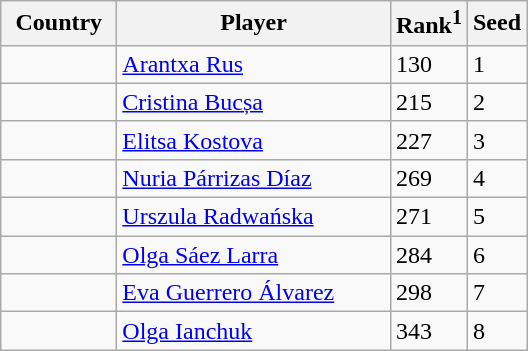<table class="sortable wikitable">
<tr>
<th width="70">Country</th>
<th width="175">Player</th>
<th>Rank<sup>1</sup></th>
<th>Seed</th>
</tr>
<tr>
<td></td>
<td><a href='#'>Arantxa Rus</a></td>
<td>130</td>
<td>1</td>
</tr>
<tr>
<td></td>
<td><a href='#'>Cristina Bucșa</a></td>
<td>215</td>
<td>2</td>
</tr>
<tr>
<td></td>
<td><a href='#'>Elitsa Kostova</a></td>
<td>227</td>
<td>3</td>
</tr>
<tr>
<td></td>
<td><a href='#'>Nuria Párrizas Díaz</a></td>
<td>269</td>
<td>4</td>
</tr>
<tr>
<td></td>
<td><a href='#'>Urszula Radwańska</a></td>
<td>271</td>
<td>5</td>
</tr>
<tr>
<td></td>
<td><a href='#'>Olga Sáez Larra</a></td>
<td>284</td>
<td>6</td>
</tr>
<tr>
<td></td>
<td><a href='#'>Eva Guerrero Álvarez</a></td>
<td>298</td>
<td>7</td>
</tr>
<tr>
<td></td>
<td><a href='#'>Olga Ianchuk</a></td>
<td>343</td>
<td>8</td>
</tr>
</table>
